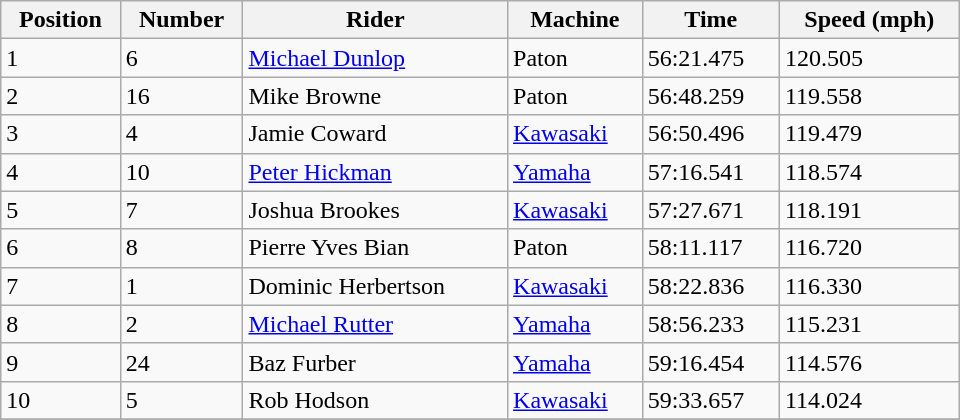<table class="wikitable" style=width:40em;margin-bottom:0;">
<tr>
<th scope="col">Position</th>
<th scope="col">Number</th>
<th scope="col">Rider</th>
<th scope="col">Machine</th>
<th scope="col">Time</th>
<th scope="col">Speed (mph)</th>
</tr>
<tr>
<td>1</td>
<td>6</td>
<td> <a href='#'>Michael Dunlop</a></td>
<td>Paton</td>
<td>56:21.475</td>
<td>120.505</td>
</tr>
<tr>
<td>2</td>
<td>16</td>
<td> Mike Browne</td>
<td>Paton</td>
<td>56:48.259</td>
<td>119.558</td>
</tr>
<tr>
<td>3</td>
<td>4</td>
<td> Jamie Coward</td>
<td><a href='#'>Kawasaki</a></td>
<td>56:50.496</td>
<td>119.479</td>
</tr>
<tr>
<td>4</td>
<td>10</td>
<td> <a href='#'>Peter Hickman</a></td>
<td><a href='#'>Yamaha</a></td>
<td>57:16.541</td>
<td>118.574</td>
</tr>
<tr>
<td>5</td>
<td>7</td>
<td> Joshua Brookes</td>
<td><a href='#'>Kawasaki</a></td>
<td>57:27.671</td>
<td>118.191</td>
</tr>
<tr>
<td>6</td>
<td>8</td>
<td> Pierre Yves Bian</td>
<td>Paton</td>
<td>58:11.117</td>
<td>116.720</td>
</tr>
<tr>
<td>7</td>
<td>1</td>
<td> Dominic Herbertson</td>
<td><a href='#'>Kawasaki</a></td>
<td>58:22.836</td>
<td>116.330</td>
</tr>
<tr>
<td>8</td>
<td>2</td>
<td> <a href='#'>Michael Rutter</a></td>
<td><a href='#'>Yamaha</a></td>
<td>58:56.233</td>
<td>115.231</td>
</tr>
<tr>
<td>9</td>
<td>24</td>
<td> Baz Furber</td>
<td><a href='#'>Yamaha</a></td>
<td>59:16.454</td>
<td>114.576</td>
</tr>
<tr>
<td>10</td>
<td>5</td>
<td> Rob Hodson</td>
<td><a href='#'>Kawasaki</a></td>
<td>59:33.657</td>
<td>114.024</td>
</tr>
<tr>
</tr>
</table>
